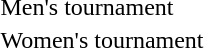<table>
<tr>
<td>Men's tournament</td>
<td></td>
<td></td>
<td></td>
</tr>
<tr>
<td>Women's tournament</td>
<td></td>
<td></td>
<td></td>
</tr>
</table>
